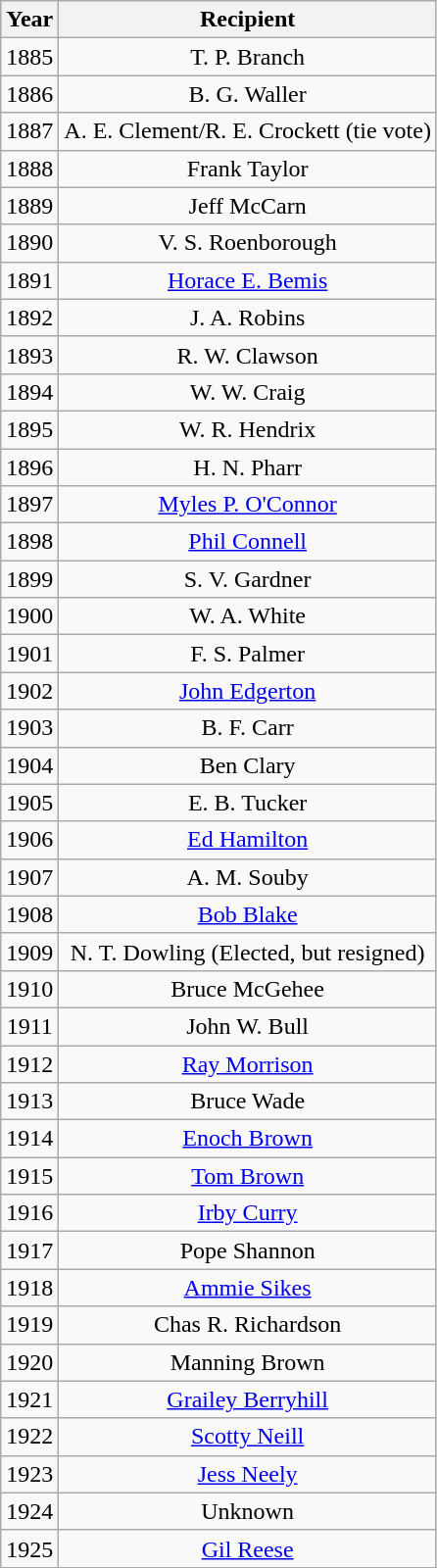<table class="wikitable" style="text-align:center">
<tr>
<th>Year</th>
<th>Recipient</th>
</tr>
<tr>
<td>1885</td>
<td>T. P. Branch</td>
</tr>
<tr>
<td>1886</td>
<td>B. G. Waller</td>
</tr>
<tr>
<td>1887</td>
<td>A. E. Clement/R. E. Crockett (tie vote)</td>
</tr>
<tr>
<td>1888</td>
<td>Frank Taylor</td>
</tr>
<tr>
<td>1889</td>
<td>Jeff McCarn</td>
</tr>
<tr>
<td>1890</td>
<td>V. S. Roenborough</td>
</tr>
<tr>
<td>1891</td>
<td><a href='#'>Horace E. Bemis</a></td>
</tr>
<tr>
<td>1892</td>
<td>J. A. Robins</td>
</tr>
<tr>
<td>1893</td>
<td>R. W. Clawson</td>
</tr>
<tr>
<td>1894</td>
<td>W. W. Craig</td>
</tr>
<tr>
<td>1895</td>
<td>W. R. Hendrix</td>
</tr>
<tr>
<td>1896</td>
<td>H. N. Pharr</td>
</tr>
<tr>
<td>1897</td>
<td><a href='#'>Myles P. O'Connor</a></td>
</tr>
<tr>
<td>1898</td>
<td><a href='#'>Phil Connell</a></td>
</tr>
<tr>
<td>1899</td>
<td>S. V. Gardner</td>
</tr>
<tr>
<td>1900</td>
<td>W. A. White</td>
</tr>
<tr>
<td>1901</td>
<td>F. S. Palmer</td>
</tr>
<tr>
<td>1902</td>
<td><a href='#'>John Edgerton</a></td>
</tr>
<tr>
<td>1903</td>
<td>B. F. Carr</td>
</tr>
<tr>
<td>1904</td>
<td>Ben Clary</td>
</tr>
<tr>
<td>1905</td>
<td>E. B. Tucker</td>
</tr>
<tr>
<td>1906</td>
<td><a href='#'>Ed Hamilton</a></td>
</tr>
<tr>
<td>1907</td>
<td>A. M. Souby</td>
</tr>
<tr>
<td>1908</td>
<td><a href='#'>Bob Blake</a></td>
</tr>
<tr>
<td>1909</td>
<td>N. T. Dowling (Elected, but resigned)</td>
</tr>
<tr>
<td>1910</td>
<td>Bruce McGehee</td>
</tr>
<tr>
<td>1911</td>
<td>John W. Bull</td>
</tr>
<tr>
<td>1912</td>
<td><a href='#'>Ray Morrison</a></td>
</tr>
<tr>
<td>1913</td>
<td>Bruce Wade</td>
</tr>
<tr>
<td>1914</td>
<td><a href='#'>Enoch Brown</a></td>
</tr>
<tr>
<td>1915</td>
<td><a href='#'>Tom Brown</a></td>
</tr>
<tr>
<td>1916</td>
<td><a href='#'>Irby Curry</a></td>
</tr>
<tr>
<td>1917</td>
<td>Pope Shannon</td>
</tr>
<tr>
<td>1918</td>
<td><a href='#'>Ammie Sikes</a></td>
</tr>
<tr>
<td>1919</td>
<td>Chas R. Richardson</td>
</tr>
<tr>
<td>1920</td>
<td>Manning Brown</td>
</tr>
<tr>
<td>1921</td>
<td><a href='#'>Grailey Berryhill</a></td>
</tr>
<tr>
<td>1922</td>
<td><a href='#'>Scotty Neill</a></td>
</tr>
<tr>
<td>1923</td>
<td><a href='#'>Jess Neely</a></td>
</tr>
<tr>
<td>1924</td>
<td>Unknown</td>
</tr>
<tr>
<td>1925</td>
<td><a href='#'>Gil Reese</a></td>
</tr>
<tr>
</tr>
</table>
